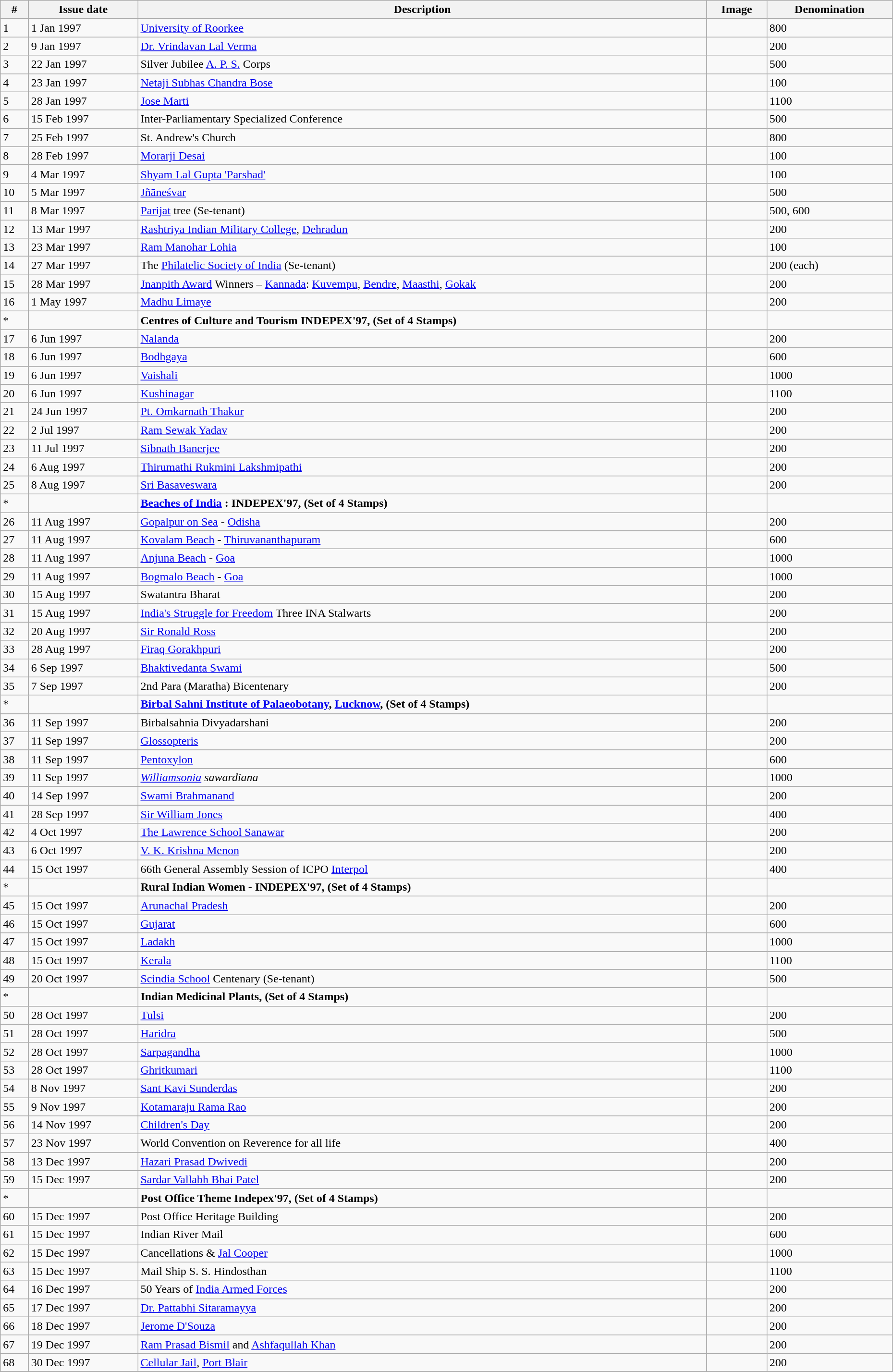<table class="wikitable" style="text-align:justify" width="98%">
<tr>
<th>#</th>
<th>Issue date</th>
<th>Description</th>
<th>Image</th>
<th>Denomination</th>
</tr>
<tr>
<td>1</td>
<td>1 Jan 1997</td>
<td><a href='#'>University of Roorkee</a></td>
<td></td>
<td>800</td>
</tr>
<tr>
<td>2</td>
<td>9 Jan 1997</td>
<td><a href='#'>Dr. Vrindavan Lal Verma</a></td>
<td></td>
<td>200</td>
</tr>
<tr>
<td>3</td>
<td>22 Jan 1997</td>
<td>Silver Jubilee <a href='#'>A. P. S.</a> Corps</td>
<td></td>
<td>500</td>
</tr>
<tr>
<td>4</td>
<td>23 Jan 1997</td>
<td><a href='#'>Netaji Subhas Chandra Bose</a></td>
<td></td>
<td>100</td>
</tr>
<tr>
<td>5</td>
<td>28 Jan 1997</td>
<td><a href='#'>Jose Marti</a></td>
<td></td>
<td>1100</td>
</tr>
<tr>
<td>6</td>
<td>15 Feb 1997</td>
<td>Inter-Parliamentary Specialized Conference</td>
<td></td>
<td>500</td>
</tr>
<tr>
<td>7</td>
<td>25 Feb 1997</td>
<td>St.  Andrew's Church</td>
<td></td>
<td>800</td>
</tr>
<tr>
<td>8</td>
<td>28 Feb 1997</td>
<td><a href='#'>Morarji Desai</a></td>
<td></td>
<td>100</td>
</tr>
<tr>
<td>9</td>
<td>4 Mar 1997</td>
<td><a href='#'>Shyam Lal Gupta 'Parshad'</a></td>
<td></td>
<td>100</td>
</tr>
<tr>
<td>10</td>
<td>5 Mar 1997</td>
<td><a href='#'>Jñāneśvar</a></td>
<td></td>
<td>500</td>
</tr>
<tr>
<td>11</td>
<td>8 Mar 1997</td>
<td><a href='#'>Parijat</a> tree (Se-tenant)</td>
<td></td>
<td>500, 600</td>
</tr>
<tr>
<td>12</td>
<td>13 Mar 1997</td>
<td><a href='#'>Rashtriya Indian Military College</a>, <a href='#'>Dehradun</a></td>
<td></td>
<td>200</td>
</tr>
<tr>
<td>13</td>
<td>23 Mar 1997</td>
<td><a href='#'>Ram Manohar Lohia</a></td>
<td></td>
<td>100</td>
</tr>
<tr>
<td>14</td>
<td>27 Mar 1997</td>
<td>The <a href='#'>Philatelic Society of India</a> (Se-tenant)</td>
<td></td>
<td>200 (each)</td>
</tr>
<tr>
<td>15</td>
<td>28 Mar 1997</td>
<td><a href='#'>Jnanpith Award</a> Winners – <a href='#'>Kannada</a>: <a href='#'>Kuvempu</a>, <a href='#'>Bendre</a>, <a href='#'>Maasthi</a>, <a href='#'>Gokak</a></td>
<td></td>
<td>200</td>
</tr>
<tr>
<td>16</td>
<td>1 May 1997</td>
<td><a href='#'>Madhu Limaye</a></td>
<td></td>
<td>200</td>
</tr>
<tr>
<td>*</td>
<td></td>
<td><strong>Centres of Culture and Tourism INDEPEX'97, (Set of 4 Stamps)</strong></td>
<td></td>
<td></td>
</tr>
<tr>
<td>17</td>
<td>6 Jun 1997</td>
<td><a href='#'>Nalanda</a></td>
<td></td>
<td>200</td>
</tr>
<tr>
<td>18</td>
<td>6 Jun 1997</td>
<td><a href='#'>Bodhgaya</a></td>
<td></td>
<td>600</td>
</tr>
<tr>
<td>19</td>
<td>6 Jun 1997</td>
<td><a href='#'>Vaishali</a></td>
<td></td>
<td>1000</td>
</tr>
<tr>
<td>20</td>
<td>6 Jun 1997</td>
<td><a href='#'>Kushinagar</a></td>
<td></td>
<td>1100</td>
</tr>
<tr>
<td>21</td>
<td>24 Jun 1997</td>
<td><a href='#'>Pt. Omkarnath Thakur</a></td>
<td></td>
<td>200</td>
</tr>
<tr>
<td>22</td>
<td>2 Jul 1997</td>
<td><a href='#'>Ram Sewak Yadav</a></td>
<td></td>
<td>200</td>
</tr>
<tr>
<td>23</td>
<td>11 Jul 1997</td>
<td><a href='#'>Sibnath Banerjee</a></td>
<td></td>
<td>200</td>
</tr>
<tr>
<td>24</td>
<td>6 Aug 1997</td>
<td><a href='#'>Thirumathi Rukmini Lakshmipathi</a></td>
<td></td>
<td>200</td>
</tr>
<tr>
<td>25</td>
<td>8 Aug 1997</td>
<td><a href='#'>Sri Basaveswara</a></td>
<td></td>
<td>200</td>
</tr>
<tr>
<td>*</td>
<td></td>
<td><strong><a href='#'>Beaches of India</a> : INDEPEX'97, (Set of 4 Stamps)</strong></td>
<td></td>
<td></td>
</tr>
<tr>
<td>26</td>
<td>11 Aug 1997</td>
<td><a href='#'>Gopalpur on Sea</a> - <a href='#'>Odisha</a></td>
<td></td>
<td>200</td>
</tr>
<tr>
<td>27</td>
<td>11 Aug 1997</td>
<td><a href='#'>Kovalam Beach</a> - <a href='#'>Thiruvananthapuram</a></td>
<td></td>
<td>600</td>
</tr>
<tr>
<td>28</td>
<td>11 Aug 1997</td>
<td><a href='#'>Anjuna Beach</a> - <a href='#'>Goa</a></td>
<td></td>
<td>1000</td>
</tr>
<tr>
<td>29</td>
<td>11 Aug 1997</td>
<td><a href='#'>Bogmalo Beach</a> - <a href='#'>Goa</a></td>
<td></td>
<td>1000</td>
</tr>
<tr>
<td>30</td>
<td>15 Aug 1997</td>
<td>Swatantra Bharat</td>
<td></td>
<td>200</td>
</tr>
<tr>
<td>31</td>
<td>15 Aug 1997</td>
<td><a href='#'>India's Struggle for Freedom</a> Three INA Stalwarts</td>
<td></td>
<td>200</td>
</tr>
<tr>
<td>32</td>
<td>20 Aug 1997</td>
<td><a href='#'>Sir Ronald Ross</a></td>
<td></td>
<td>200</td>
</tr>
<tr>
<td>33</td>
<td>28 Aug 1997</td>
<td><a href='#'>Firaq Gorakhpuri</a></td>
<td></td>
<td>200</td>
</tr>
<tr>
<td>34</td>
<td>6 Sep 1997</td>
<td><a href='#'>Bhaktivedanta Swami</a></td>
<td></td>
<td>500</td>
</tr>
<tr>
<td>35</td>
<td>7 Sep 1997</td>
<td>2nd Para (Maratha) Bicentenary</td>
<td></td>
<td>200</td>
</tr>
<tr>
<td>*</td>
<td></td>
<td><strong><a href='#'>Birbal Sahni Institute of Palaeobotany</a>, <a href='#'>Lucknow</a>, (Set of 4 Stamps)</strong></td>
<td></td>
<td></td>
</tr>
<tr>
<td>36</td>
<td>11 Sep 1997</td>
<td>Birbalsahnia Divyadarshani</td>
<td></td>
<td>200</td>
</tr>
<tr>
<td>37</td>
<td>11 Sep 1997</td>
<td><a href='#'>Glossopteris</a></td>
<td></td>
<td>200</td>
</tr>
<tr>
<td>38</td>
<td>11 Sep 1997</td>
<td><a href='#'>Pentoxylon</a></td>
<td></td>
<td>600</td>
</tr>
<tr>
<td>39</td>
<td>11 Sep 1997</td>
<td><em><a href='#'>Williamsonia</a> sawardiana</em></td>
<td></td>
<td>1000</td>
</tr>
<tr>
<td>40</td>
<td>14 Sep 1997</td>
<td><a href='#'>Swami Brahmanand</a></td>
<td></td>
<td>200</td>
</tr>
<tr>
<td>41</td>
<td>28 Sep 1997</td>
<td><a href='#'>Sir William Jones</a></td>
<td></td>
<td>400</td>
</tr>
<tr>
<td>42</td>
<td>4 Oct 1997</td>
<td><a href='#'>The Lawrence School Sanawar</a></td>
<td></td>
<td>200</td>
</tr>
<tr>
<td>43</td>
<td>6 Oct 1997</td>
<td><a href='#'>V. K. Krishna Menon</a></td>
<td></td>
<td>200</td>
</tr>
<tr>
<td>44</td>
<td>15 Oct 1997</td>
<td>66th General Assembly Session of ICPO <a href='#'>Interpol</a></td>
<td></td>
<td>400</td>
</tr>
<tr>
<td>*</td>
<td></td>
<td><strong>Rural Indian Women - INDEPEX'97, (Set of 4 Stamps)</strong></td>
<td></td>
<td></td>
</tr>
<tr>
<td>45</td>
<td>15 Oct 1997</td>
<td><a href='#'>Arunachal Pradesh</a></td>
<td></td>
<td>200</td>
</tr>
<tr>
<td>46</td>
<td>15 Oct 1997</td>
<td><a href='#'>Gujarat</a></td>
<td></td>
<td>600</td>
</tr>
<tr>
<td>47</td>
<td>15 Oct 1997</td>
<td><a href='#'>Ladakh</a></td>
<td></td>
<td>1000</td>
</tr>
<tr>
<td>48</td>
<td>15 Oct 1997</td>
<td><a href='#'>Kerala</a></td>
<td></td>
<td>1100</td>
</tr>
<tr>
<td>49</td>
<td>20 Oct 1997</td>
<td><a href='#'>Scindia School</a> Centenary (Se-tenant)</td>
<td></td>
<td>500</td>
</tr>
<tr>
<td>*</td>
<td></td>
<td><strong>Indian Medicinal Plants, (Set of 4 Stamps)</strong></td>
<td></td>
<td></td>
</tr>
<tr>
<td>50</td>
<td>28 Oct 1997</td>
<td><a href='#'>Tulsi</a></td>
<td></td>
<td>200</td>
</tr>
<tr>
<td>51</td>
<td>28 Oct 1997</td>
<td><a href='#'>Haridra</a></td>
<td></td>
<td>500</td>
</tr>
<tr>
<td>52</td>
<td>28 Oct 1997</td>
<td><a href='#'>Sarpagandha</a></td>
<td></td>
<td>1000</td>
</tr>
<tr>
<td>53</td>
<td>28 Oct 1997</td>
<td><a href='#'>Ghritkumari</a></td>
<td></td>
<td>1100</td>
</tr>
<tr>
<td>54</td>
<td>8 Nov 1997</td>
<td><a href='#'>Sant Kavi Sunderdas</a></td>
<td></td>
<td>200</td>
</tr>
<tr>
<td>55</td>
<td>9 Nov 1997</td>
<td><a href='#'>Kotamaraju Rama Rao</a></td>
<td></td>
<td>200</td>
</tr>
<tr>
<td>56</td>
<td>14 Nov 1997</td>
<td><a href='#'>Children's Day</a></td>
<td></td>
<td>200</td>
</tr>
<tr>
<td>57</td>
<td>23 Nov 1997</td>
<td>World Convention on Reverence for all life</td>
<td></td>
<td>400</td>
</tr>
<tr>
<td>58</td>
<td>13 Dec 1997</td>
<td><a href='#'>Hazari Prasad Dwivedi</a></td>
<td></td>
<td>200</td>
</tr>
<tr>
<td>59</td>
<td>15 Dec 1997</td>
<td><a href='#'>Sardar Vallabh Bhai Patel</a></td>
<td></td>
<td>200</td>
</tr>
<tr>
<td>*</td>
<td></td>
<td><strong>Post Office Theme Indepex'97, (Set of 4 Stamps)</strong></td>
<td></td>
<td></td>
</tr>
<tr>
<td>60</td>
<td>15 Dec 1997</td>
<td>Post Office Heritage Building</td>
<td></td>
<td>200</td>
</tr>
<tr>
<td>61</td>
<td>15 Dec 1997</td>
<td>Indian River Mail</td>
<td></td>
<td>600</td>
</tr>
<tr>
<td>62</td>
<td>15 Dec 1997</td>
<td>Cancellations & <a href='#'>Jal Cooper</a></td>
<td></td>
<td>1000</td>
</tr>
<tr>
<td>63</td>
<td>15 Dec 1997</td>
<td>Mail Ship S. S. Hindosthan</td>
<td></td>
<td>1100</td>
</tr>
<tr>
<td>64</td>
<td>16 Dec 1997</td>
<td>50 Years of <a href='#'>India Armed Forces</a></td>
<td></td>
<td>200</td>
</tr>
<tr>
<td>65</td>
<td>17 Dec 1997</td>
<td><a href='#'>Dr. Pattabhi Sitaramayya</a></td>
<td></td>
<td>200</td>
</tr>
<tr>
<td>66</td>
<td>18 Dec 1997</td>
<td><a href='#'>Jerome D'Souza</a></td>
<td></td>
<td>200</td>
</tr>
<tr>
<td>67</td>
<td>19 Dec 1997</td>
<td><a href='#'>Ram Prasad Bismil</a> and <a href='#'>Ashfaqullah Khan</a></td>
<td></td>
<td>200</td>
</tr>
<tr>
<td>68</td>
<td>30 Dec 1997</td>
<td><a href='#'>Cellular Jail</a>, <a href='#'>Port Blair</a></td>
<td></td>
<td>200</td>
</tr>
<tr>
</tr>
</table>
